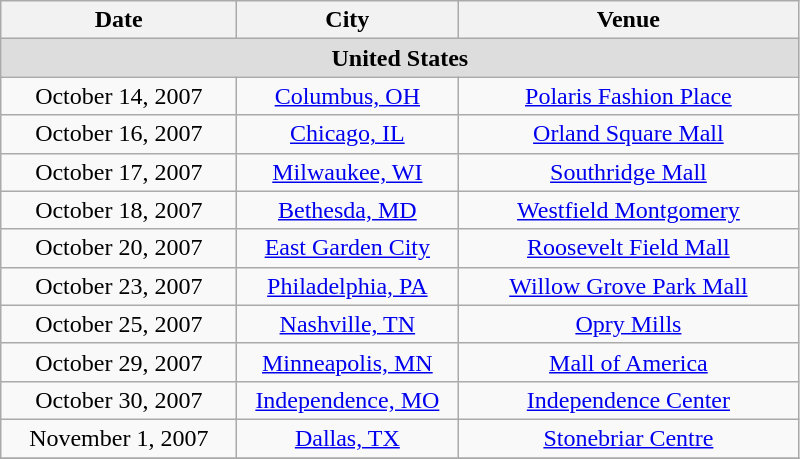<table class="wikitable">
<tr>
<th width="150">Date</th>
<th width="140">City</th>
<th width="220">Venue</th>
</tr>
<tr bgcolor="#DDDDDD">
<td colspan=6 align=center><strong>United States</strong></td>
</tr>
<tr>
<td align="center">October 14, 2007</td>
<td align="center"><a href='#'>Columbus, OH</a></td>
<td align="center"><a href='#'>Polaris Fashion Place</a></td>
</tr>
<tr>
<td align="center">October 16, 2007</td>
<td align="center"><a href='#'>Chicago, IL</a></td>
<td align="center"><a href='#'>Orland Square Mall</a></td>
</tr>
<tr>
<td align="center">October 17, 2007</td>
<td align="center"><a href='#'>Milwaukee, WI</a></td>
<td align="center"><a href='#'>Southridge Mall</a></td>
</tr>
<tr>
<td align="center">October 18, 2007</td>
<td align="center"><a href='#'>Bethesda, MD</a></td>
<td align="center"><a href='#'>Westfield Montgomery</a></td>
</tr>
<tr>
<td align="center">October 20, 2007</td>
<td align="center"><a href='#'>East Garden City</a></td>
<td align="center"><a href='#'>Roosevelt Field Mall</a></td>
</tr>
<tr>
<td align="center">October 23, 2007</td>
<td align="center"><a href='#'>Philadelphia, PA</a></td>
<td align="center"><a href='#'>Willow Grove Park Mall</a></td>
</tr>
<tr>
<td align="center">October 25, 2007</td>
<td align="center"><a href='#'>Nashville, TN</a></td>
<td align="center"><a href='#'>Opry Mills</a></td>
</tr>
<tr>
<td align="center">October 29, 2007</td>
<td align="center"><a href='#'>Minneapolis, MN</a></td>
<td align="center"><a href='#'>Mall of America</a></td>
</tr>
<tr>
<td align="center">October 30, 2007</td>
<td align="center"><a href='#'>Independence, MO</a></td>
<td align="center"><a href='#'>Independence Center</a></td>
</tr>
<tr>
<td align="center">November 1, 2007</td>
<td align="center"><a href='#'>Dallas, TX</a></td>
<td align="center"><a href='#'>Stonebriar Centre</a></td>
</tr>
<tr>
</tr>
</table>
